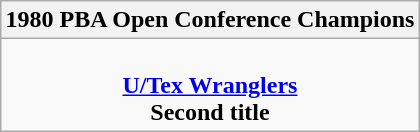<table class=wikitable style="text-align:center; margin:auto">
<tr>
<th>1980 PBA Open Conference Champions</th>
</tr>
<tr>
<td><br> <strong><a href='#'>U/Tex Wranglers</a></strong> <br> <strong>Second title</strong></td>
</tr>
</table>
